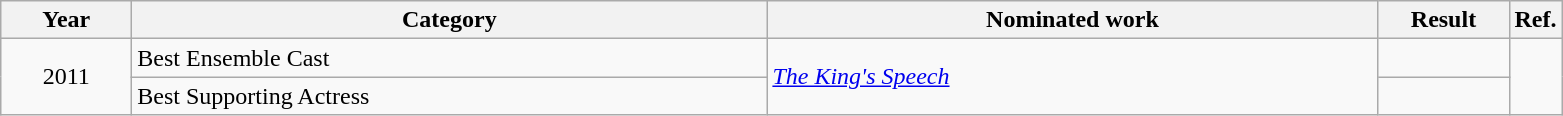<table class=wikitable>
<tr>
<th scope="col" style="width:5em;">Year</th>
<th scope="col" style="width:26em;">Category</th>
<th scope="col" style="width:25em;">Nominated work</th>
<th scope="col" style="width:5em;">Result</th>
<th>Ref.</th>
</tr>
<tr>
<td style="text-align:center;", rowspan=2>2011</td>
<td>Best Ensemble Cast</td>
<td rowspan="2"><em><a href='#'>The King's Speech</a></em></td>
<td></td>
<td rowspan=2></td>
</tr>
<tr>
<td>Best Supporting Actress</td>
<td></td>
</tr>
</table>
